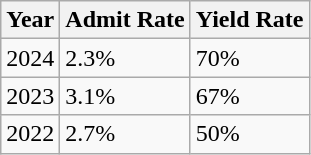<table class="wikitable floatright">
<tr>
<th>Year</th>
<th>Admit Rate</th>
<th>Yield Rate</th>
</tr>
<tr>
<td>2024</td>
<td>2.3%</td>
<td>70%</td>
</tr>
<tr>
<td>2023</td>
<td>3.1%</td>
<td>67%</td>
</tr>
<tr>
<td>2022</td>
<td>2.7%</td>
<td>50%</td>
</tr>
</table>
